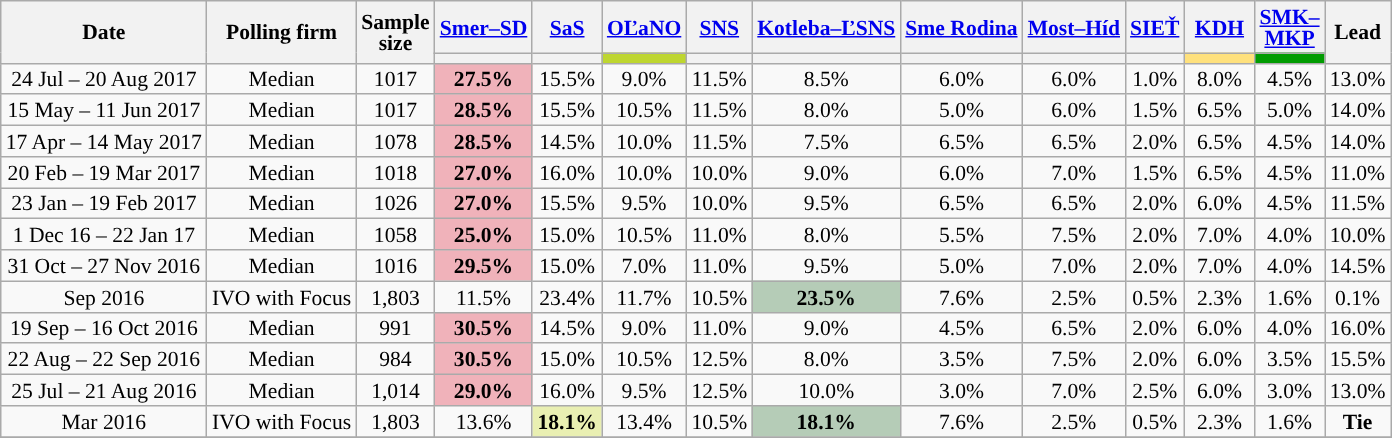<table class="wikitable sortable mw-datatable" style="text-align:center;font-size:90%;line-height:14px;">
<tr>
<th rowspan="2">Date</th>
<th rowspan="2">Polling firm</th>
<th class="unsortable" rowspan="2">Sample<br>size</th>
<th class="unsortable"><a href='#'><span>Smer–SD</span></a></th>
<th class="unsortable"><a href='#'><span>SaS</span></a></th>
<th class="unsortable"><a href='#'><span>OĽaNO</span></a></th>
<th class="unsortable"><a href='#'><span>SNS</span></a></th>
<th class="unsortable"><a href='#'><span>Kotleba–ĽSNS</span></a></th>
<th class="unsortable"><a href='#'><span>Sme Rodina</span></a></th>
<th class="unsortable"><a href='#'><span>Most–Híd</span></a></th>
<th class="unsortable"><a href='#'><span>SIEŤ</span></a></th>
<th class="unsortable"><a href='#'><span>KDH</span></a></th>
<th class="unsortable"><a href='#'><span>SMK–MKP</span></a></th>
<th class="unsortable" style="width:20px;" rowspan="2">Lead</th>
</tr>
<tr>
<th style="background:"></th>
<th style="background:"></th>
<th style="background:#BED62F; width:40px;"></th>
<th style="background:"></th>
<th style="background:"></th>
<th style="background:"></th>
<th style="background:"></th>
<th style="background:"></th>
<th style="background:#FFE17C; width:40px;"></th>
<th style="background:#029C02; width:40px;"></th>
</tr>
<tr>
<td data-sort-value="2017-08-20">24 Jul – 20 Aug 2017</td>
<td>Median</td>
<td>1017</td>
<td style="background:#F0B2BA"><strong>27.5%</strong></td>
<td>15.5%</td>
<td>9.0%</td>
<td>11.5%</td>
<td>8.5%</td>
<td>6.0%</td>
<td>6.0%</td>
<td>1.0%</td>
<td>8.0%</td>
<td>4.5%</td>
<td style="background:">13.0%</td>
</tr>
<tr>
<td data-sort-value="2017-06-11">15 May – 11 Jun 2017</td>
<td>Median</td>
<td>1017</td>
<td style="background:#F0B2BA"><strong>28.5%</strong></td>
<td>15.5%</td>
<td>10.5%</td>
<td>11.5%</td>
<td>8.0%</td>
<td>5.0%</td>
<td>6.0%</td>
<td>1.5%</td>
<td>6.5%</td>
<td>5.0%</td>
<td style="background:">14.0%</td>
</tr>
<tr>
<td data-sort-value="2017-05-14">17 Apr – 14 May 2017</td>
<td>Median</td>
<td>1078</td>
<td style="background:#F0B2BA"><strong>28.5%</strong></td>
<td>14.5%</td>
<td>10.0%</td>
<td>11.5%</td>
<td>7.5%</td>
<td>6.5%</td>
<td>6.5%</td>
<td>2.0%</td>
<td>6.5%</td>
<td>4.5%</td>
<td style="background:">14.0%</td>
</tr>
<tr>
<td data-sort-value="2017-03-19">20 Feb – 19 Mar 2017</td>
<td>Median</td>
<td>1018</td>
<td style="background:#F0B2BA"><strong>27.0%</strong></td>
<td>16.0%</td>
<td>10.0%</td>
<td>10.0%</td>
<td>9.0%</td>
<td>6.0%</td>
<td>7.0%</td>
<td>1.5%</td>
<td>6.5%</td>
<td>4.5%</td>
<td style="background:">11.0%</td>
</tr>
<tr>
<td data-sort-value="2017-02-19">23 Jan – 19 Feb 2017</td>
<td>Median</td>
<td>1026</td>
<td style="background:#F0B2BA"><strong>27.0%</strong></td>
<td>15.5%</td>
<td>9.5%</td>
<td>10.0%</td>
<td>9.5%</td>
<td>6.5%</td>
<td>6.5%</td>
<td>2.0%</td>
<td>6.0%</td>
<td>4.5%</td>
<td style="background:">11.5%</td>
</tr>
<tr>
<td data-sort-value="2017-01-22">1 Dec 16 – 22 Jan 17</td>
<td>Median</td>
<td>1058</td>
<td style="background:#F0B2BA"><strong>25.0%</strong></td>
<td>15.0%</td>
<td>10.5%</td>
<td>11.0%</td>
<td>8.0%</td>
<td>5.5%</td>
<td>7.5%</td>
<td>2.0%</td>
<td>7.0%</td>
<td>4.0%</td>
<td style="background:">10.0%</td>
</tr>
<tr>
<td data-sort-value="2016-11-27">31 Oct – 27 Nov 2016</td>
<td>Median</td>
<td>1016</td>
<td style="background:#F0B2BA"><strong>29.5%</strong></td>
<td>15.0%</td>
<td>7.0%</td>
<td>11.0%</td>
<td>9.5%</td>
<td>5.0%</td>
<td>7.0%</td>
<td>2.0%</td>
<td>7.0%</td>
<td>4.0%</td>
<td style="background:">14.5%</td>
</tr>
<tr>
<td data-sort-value="2016-09-30">Sep 2016</td>
<td>IVO with Focus</td>
<td>1,803</td>
<td>11.5%</td>
<td>23.4%</td>
<td>11.7%</td>
<td>10.5%</td>
<td style="background:#b5ccb7"><strong>23.5%</strong></td>
<td>7.6%</td>
<td>2.5%</td>
<td>0.5%</td>
<td>2.3%</td>
<td>1.6%</td>
<td style="background:">0.1%</td>
</tr>
<tr>
<td data-sort-value="2016-10-16">19 Sep – 16 Oct 2016</td>
<td>Median</td>
<td>991</td>
<td style="background:#F0B2BA"><strong>30.5%</strong></td>
<td>14.5%</td>
<td>9.0%</td>
<td>11.0%</td>
<td>9.0%</td>
<td>4.5%</td>
<td>6.5%</td>
<td>2.0%</td>
<td>6.0%</td>
<td>4.0%</td>
<td style="background:">16.0%</td>
</tr>
<tr>
<td data-sort-value="2016-09-22">22 Aug – 22 Sep 2016</td>
<td>Median</td>
<td>984</td>
<td style="background:#F0B2BA"><strong>30.5%</strong></td>
<td>15.0%</td>
<td>10.5%</td>
<td>12.5%</td>
<td>8.0%</td>
<td>3.5%</td>
<td>7.5%</td>
<td>2.0%</td>
<td>6.0%</td>
<td>3.5%</td>
<td style="background:">15.5%</td>
</tr>
<tr>
<td data-sort-value="2016-08-21">25 Jul – 21 Aug 2016</td>
<td>Median</td>
<td>1,014</td>
<td style="background:#F0B2BA"><strong>29.0%</strong></td>
<td>16.0%</td>
<td>9.5%</td>
<td>12.5%</td>
<td>10.0%</td>
<td>3.0%</td>
<td>7.0%</td>
<td>2.5%</td>
<td>6.0%</td>
<td>3.0%</td>
<td style="background:">13.0%</td>
</tr>
<tr>
<td data-sort-value="2016-03-31">Mar 2016</td>
<td>IVO with Focus</td>
<td>1,803</td>
<td>13.6%</td>
<td style="background:#E9EFB2"><strong>18.1%</strong></td>
<td>13.4%</td>
<td>10.5%</td>
<td style="background:#b5ccb7"><strong>18.1%</strong></td>
<td>7.6%</td>
<td>2.5%</td>
<td>0.5%</td>
<td>2.3%</td>
<td>1.6%</td>
<td><strong>Tie</strong></td>
</tr>
<tr>
</tr>
</table>
